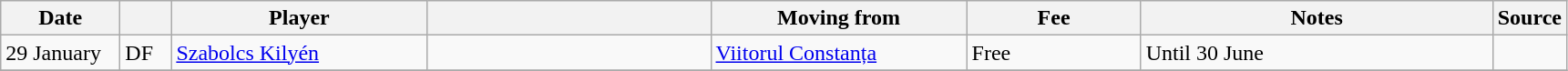<table class="wikitable sortable">
<tr>
<th style="width:80px;">Date</th>
<th style="width:30px;"></th>
<th style="width:180px;">Player</th>
<th style="width:200px;"></th>
<th style="width:180px;">Moving from</th>
<th style="width:120px;" class="unsortable">Fee</th>
<th style="width:250px;" class="unsortable">Notes</th>
<th style="width:20px;">Source</th>
</tr>
<tr>
<td>29 January</td>
<td>DF</td>
<td><a href='#'>Szabolcs Kilyén</a></td>
<td></td>
<td><a href='#'>Viitorul Constanța</a></td>
<td>Free</td>
<td>Until 30 June</td>
<td></td>
</tr>
<tr>
</tr>
</table>
